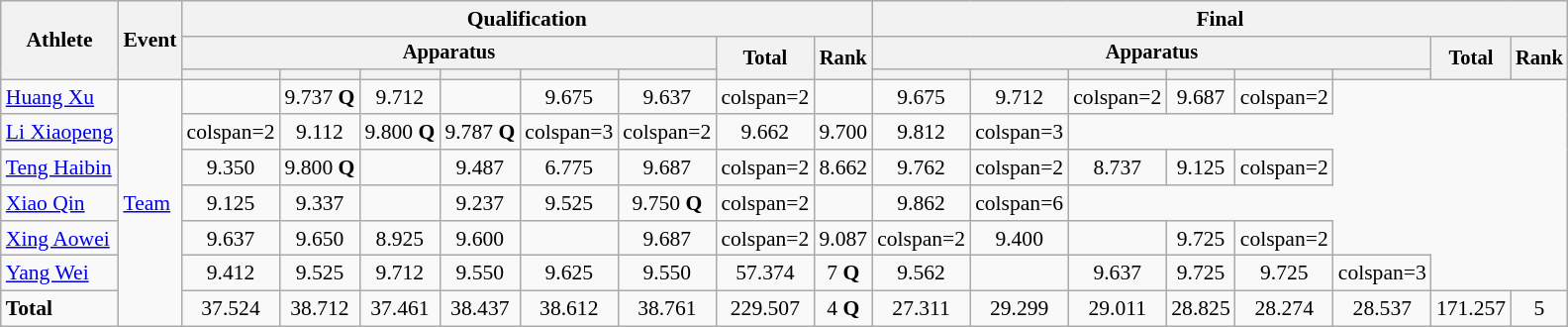<table class="wikitable" style="font-size:90%">
<tr>
<th rowspan=3>Athlete</th>
<th rowspan=3>Event</th>
<th colspan =8>Qualification</th>
<th colspan =8>Final</th>
</tr>
<tr style="font-size:95%">
<th colspan=6>Apparatus</th>
<th rowspan=2>Total</th>
<th rowspan=2>Rank</th>
<th colspan=6>Apparatus</th>
<th rowspan=2>Total</th>
<th rowspan=2>Rank</th>
</tr>
<tr style="font-size:95%">
<th></th>
<th></th>
<th></th>
<th></th>
<th></th>
<th></th>
<th></th>
<th></th>
<th></th>
<th></th>
<th></th>
<th></th>
</tr>
<tr align=center>
<td align=left><a href='#'>Huang Xu</a></td>
<td style="text-align:left;" rowspan="7"><a href='#'>Team</a></td>
<td></td>
<td>9.737 <strong>Q</strong></td>
<td>9.712</td>
<td></td>
<td>9.675</td>
<td>9.637</td>
<td>colspan=2 </td>
<td></td>
<td>9.675</td>
<td>9.712</td>
<td>colspan=2 </td>
<td>9.687</td>
<td>colspan=2 </td>
</tr>
<tr align=center>
<td align=left><a href='#'>Li Xiaopeng</a></td>
<td>colspan=2 </td>
<td>9.112</td>
<td>9.800 <strong>Q</strong></td>
<td>9.787 <strong>Q</strong></td>
<td>colspan=3 </td>
<td>colspan=2 </td>
<td>9.662</td>
<td>9.700</td>
<td>9.812</td>
<td>colspan=3 </td>
</tr>
<tr align=center>
<td align=left><a href='#'>Teng Haibin</a></td>
<td>9.350</td>
<td>9.800 <strong>Q</strong></td>
<td></td>
<td>9.487</td>
<td>6.775</td>
<td>9.687</td>
<td>colspan=2 </td>
<td>8.662</td>
<td>9.762</td>
<td>colspan=2 </td>
<td>8.737</td>
<td>9.125</td>
<td>colspan=2 </td>
</tr>
<tr align=center>
<td align=left><a href='#'>Xiao Qin</a></td>
<td>9.125</td>
<td>9.337</td>
<td></td>
<td>9.237</td>
<td>9.525</td>
<td>9.750 <strong>Q</strong></td>
<td>colspan=2 </td>
<td></td>
<td>9.862</td>
<td>colspan=6 </td>
</tr>
<tr align=center>
<td align=left><a href='#'>Xing Aowei</a></td>
<td>9.637</td>
<td>9.650</td>
<td>8.925</td>
<td>9.600</td>
<td></td>
<td>9.687</td>
<td>colspan=2 </td>
<td>9.087</td>
<td>colspan=2 </td>
<td>9.400</td>
<td></td>
<td>9.725</td>
<td>colspan=2 </td>
</tr>
<tr align=center>
<td align=left><a href='#'>Yang Wei</a></td>
<td>9.412</td>
<td>9.525</td>
<td>9.712</td>
<td>9.550</td>
<td>9.625</td>
<td>9.550</td>
<td>57.374</td>
<td>7 <strong>Q</strong></td>
<td>9.562</td>
<td></td>
<td>9.637</td>
<td>9.725</td>
<td>9.725</td>
<td>colspan=3 </td>
</tr>
<tr align=center>
<td align=left><strong>Total</strong></td>
<td>37.524</td>
<td>38.712</td>
<td>37.461</td>
<td>38.437</td>
<td>38.612</td>
<td>38.761</td>
<td>229.507</td>
<td>4 <strong>Q</strong></td>
<td>27.311</td>
<td>29.299</td>
<td>29.011</td>
<td>28.825</td>
<td>28.274</td>
<td>28.537</td>
<td>171.257</td>
<td>5</td>
</tr>
</table>
